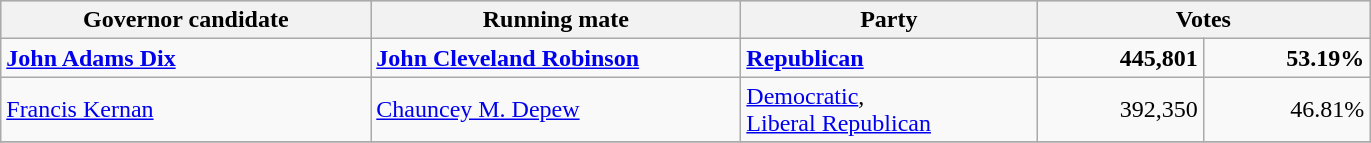<table class=wikitable>
<tr bgcolor=lightgrey>
<th width="20%">Governor candidate</th>
<th width="20%">Running mate</th>
<th width="16%">Party</th>
<th width="18%" colspan="2">Votes</th>
</tr>
<tr>
<td><strong><a href='#'>John Adams Dix</a></strong></td>
<td><strong><a href='#'>John Cleveland Robinson</a></strong></td>
<td><strong><a href='#'>Republican</a></strong></td>
<td align="right"><strong>445,801</strong></td>
<td align="right"><strong>53.19%</strong></td>
</tr>
<tr>
<td><a href='#'>Francis Kernan</a></td>
<td><a href='#'>Chauncey M. Depew</a></td>
<td><a href='#'>Democratic</a>, <br> <a href='#'>Liberal Republican</a></td>
<td align="right">392,350</td>
<td align="right">46.81%</td>
</tr>
<tr>
</tr>
</table>
